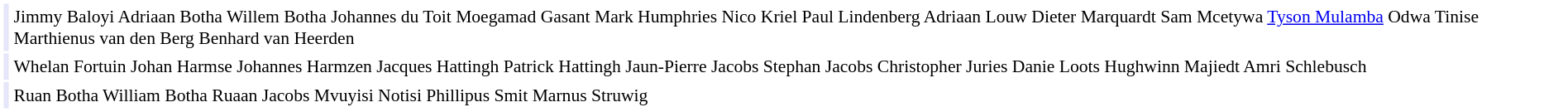<table cellpadding="2" style="border: 1px solid white; font-size:90%;">
<tr>
<td style="text-align:right;" bgcolor="lavender"></td>
<td style="text-align:left;">Jimmy Baloyi Adriaan Botha Willem Botha Johannes du Toit Moegamad Gasant Mark Humphries Nico Kriel Paul Lindenberg Adriaan Louw Dieter Marquardt Sam Mcetywa <a href='#'>Tyson Mulamba</a> Odwa Tinise Marthienus van den Berg Benhard van Heerden</td>
</tr>
<tr>
<td style="text-align:right;" bgcolor="lavender"></td>
<td style="text-align:left;">Whelan Fortuin Johan Harmse Johannes Harmzen Jacques Hattingh Patrick Hattingh Jaun-Pierre Jacobs Stephan Jacobs Christopher Juries Danie Loots Hughwinn Majiedt Amri Schlebusch</td>
</tr>
<tr>
<td style="text-align:right;" bgcolor="lavender"></td>
<td style="text-align:left;">Ruan Botha William Botha Ruaan Jacobs Mvuyisi Notisi Phillipus Smit Marnus Struwig</td>
</tr>
</table>
